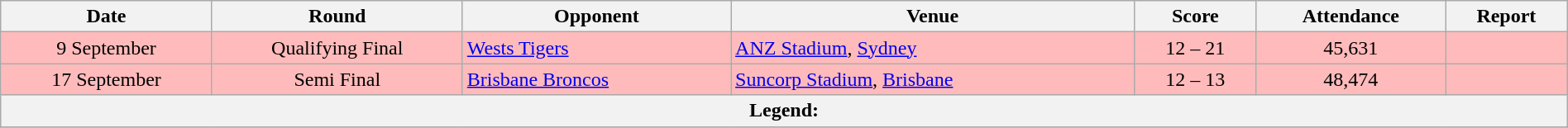<table class="wikitable" style="font-size:100%;" width="100%">
<tr>
<th>Date</th>
<th>Round</th>
<th>Opponent</th>
<th>Venue</th>
<th>Score</th>
<th>Attendance</th>
<th>Report</th>
</tr>
<tr bgcolor=#FFBBBB>
<td style="text-align:center;">9 September</td>
<td style="text-align:center;">Qualifying Final</td>
<td> <a href='#'>Wests Tigers</a></td>
<td><a href='#'>ANZ Stadium</a>, <a href='#'>Sydney</a></td>
<td style="text-align:center;">12 – 21</td>
<td style="text-align:center;">45,631</td>
<td style="text-align:center;"></td>
</tr>
<tr bgcolor=#FFBBBB>
<td style="text-align:center;">17 September</td>
<td style="text-align:center;">Semi Final</td>
<td> <a href='#'>Brisbane Broncos</a></td>
<td><a href='#'>Suncorp Stadium</a>, <a href='#'>Brisbane</a></td>
<td style="text-align:center;">12 – 13</td>
<td style="text-align:center;">48,474</td>
<td style="text-align:center;"></td>
</tr>
<tr>
<th colspan="11"><strong>Legend</strong>:    </th>
</tr>
<tr>
</tr>
</table>
